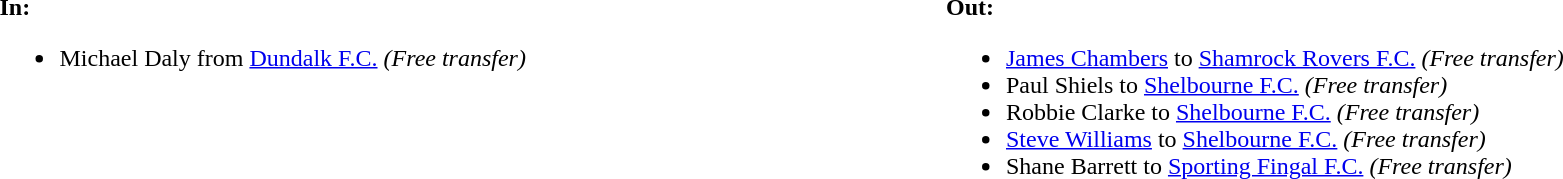<table>
<tr>
<td valign="top" width="20%"><br><strong>In:</strong><ul><li> Michael Daly from <a href='#'>Dundalk F.C.</a> <em>(Free transfer)</em></li></ul></td>
<td valign="top" width="20%"><br><strong>Out:</strong><ul><li> <a href='#'>James Chambers</a> to <a href='#'>Shamrock Rovers F.C.</a> <em>(Free transfer)</em></li><li> Paul Shiels to <a href='#'>Shelbourne F.C.</a> <em>(Free transfer)</em></li><li> Robbie Clarke to <a href='#'>Shelbourne F.C.</a> <em>(Free transfer)</em></li><li> <a href='#'>Steve Williams</a> to <a href='#'>Shelbourne F.C.</a> <em>(Free transfer)</em></li><li> Shane Barrett to <a href='#'>Sporting Fingal F.C.</a> <em>(Free transfer)</em></li></ul></td>
</tr>
</table>
